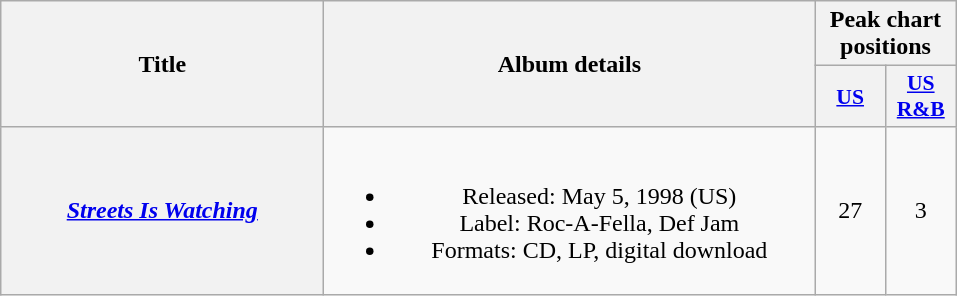<table class="wikitable plainrowheaders" style="text-align:center;">
<tr>
<th scope="col" rowspan="2" style="width:13em;">Title</th>
<th scope="col" rowspan="2" style="width:20em;">Album details</th>
<th scope="col" colspan="2">Peak chart positions</th>
</tr>
<tr>
<th scope="col" style="width:2.8em;font-size:90%;"><a href='#'>US</a><br></th>
<th scope="col" style="width:2.8em;font-size:90%;"><a href='#'>US<br>R&B</a><br></th>
</tr>
<tr>
<th scope="row"><em><a href='#'>Streets Is Watching</a></em></th>
<td><br><ul><li>Released: May 5, 1998 <span>(US)</span></li><li>Label: Roc-A-Fella, Def Jam</li><li>Formats: CD, LP, digital download</li></ul></td>
<td>27</td>
<td>3</td>
</tr>
</table>
